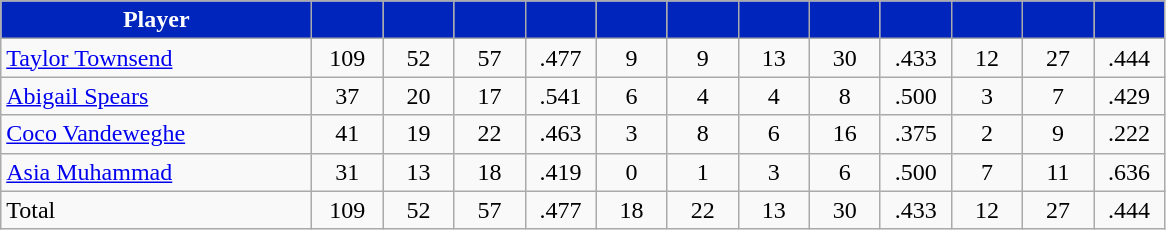<table class="wikitable" style="text-align:center">
<tr>
<th style="background:#0025BD; color:white" width="200px">Player</th>
<th style="background:#0025BD; color:white" width="40px"></th>
<th style="background:#0025BD; color:white" width="40px"></th>
<th style="background:#0025BD; color:white" width="40px"></th>
<th style="background:#0025BD; color:white" width="40px"></th>
<th style="background:#0025BD; color:white" width="40px"></th>
<th style="background:#0025BD; color:white" width="40px"></th>
<th style="background:#0025BD; color:white" width="40px"></th>
<th style="background:#0025BD; color:white" width="40px"></th>
<th style="background:#0025BD; color:white" width="40px"></th>
<th style="background:#0025BD; color:white" width="40px"></th>
<th style="background:#0025BD; color:white" width="40px"></th>
<th style="background:#0025BD; color:white" width="40px"></th>
</tr>
<tr>
<td style="text-align:left"><a href='#'>Taylor Townsend</a></td>
<td>109</td>
<td>52</td>
<td>57</td>
<td>.477</td>
<td>9</td>
<td>9</td>
<td>13</td>
<td>30</td>
<td>.433</td>
<td>12</td>
<td>27</td>
<td>.444</td>
</tr>
<tr>
<td style="text-align:left"><a href='#'>Abigail Spears</a></td>
<td>37</td>
<td>20</td>
<td>17</td>
<td>.541</td>
<td>6</td>
<td>4</td>
<td>4</td>
<td>8</td>
<td>.500</td>
<td>3</td>
<td>7</td>
<td>.429</td>
</tr>
<tr>
<td style="text-align:left"><a href='#'>Coco Vandeweghe</a></td>
<td>41</td>
<td>19</td>
<td>22</td>
<td>.463</td>
<td>3</td>
<td>8</td>
<td>6</td>
<td>16</td>
<td>.375</td>
<td>2</td>
<td>9</td>
<td>.222</td>
</tr>
<tr>
<td style="text-align:left"><a href='#'>Asia Muhammad</a></td>
<td>31</td>
<td>13</td>
<td>18</td>
<td>.419</td>
<td>0</td>
<td>1</td>
<td>3</td>
<td>6</td>
<td>.500</td>
<td>7</td>
<td>11</td>
<td>.636</td>
</tr>
<tr>
<td style="text-align:left">Total</td>
<td>109</td>
<td>52</td>
<td>57</td>
<td>.477</td>
<td>18</td>
<td>22</td>
<td>13</td>
<td>30</td>
<td>.433</td>
<td>12</td>
<td>27</td>
<td>.444</td>
</tr>
</table>
